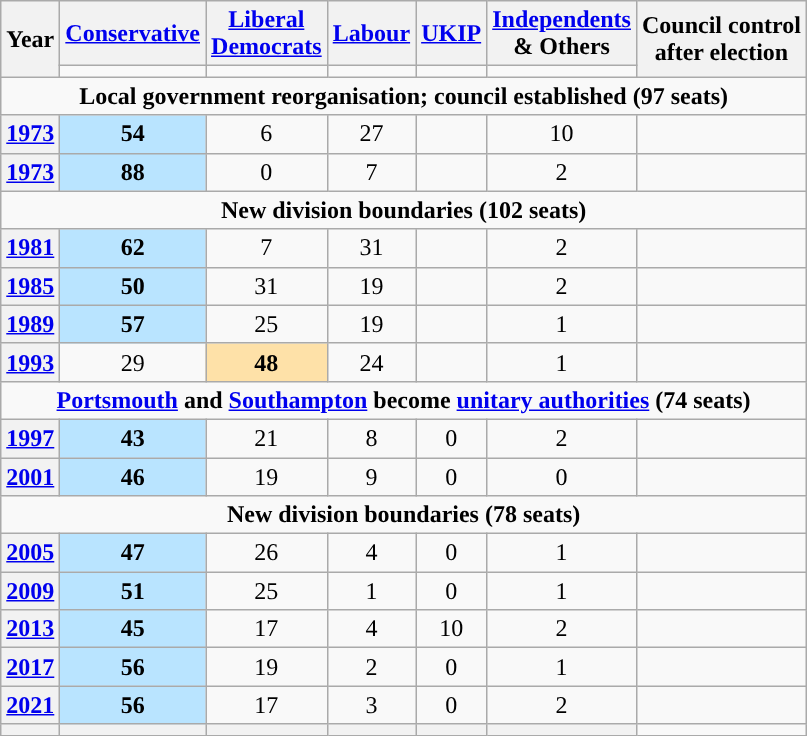<table class="wikitable plainrowheaders" style="text-align:center">
<tr>
<th scope="col" rowspan="2">Year</th>
<th scope="col"><a href='#'>Conservative</a></th>
<th scope="col" style="width:1px"><a href='#'>Liberal Democrats</a></th>
<th scope="col"><a href='#'>Labour</a></th>
<th scope="col"><a href='#'>UKIP</a></th>
<th scope="col"><a href='#'>Independents</a><br>& Others</th>
<th scope="col" rowspan="2" colspan="2">Council control<br>after election</th>
</tr>
<tr>
<td style="background:"></td>
<td style="background:"></td>
<td style="background:"></td>
<td style="background:"></td>
<td style="background:"></td>
</tr>
<tr>
<td colspan="9"><strong>Local government reorganisation; council established (97 seats)</strong></td>
</tr>
<tr>
<th scope="row"><a href='#'>1973</a></th>
<td style="background:#B9E4FF;"><strong>54</strong></td>
<td>6</td>
<td>27</td>
<td></td>
<td>10</td>
<td></td>
</tr>
<tr>
<th scope="row"><a href='#'>1973</a></th>
<td style="background:#B9E4FF;"><strong>88</strong></td>
<td>0</td>
<td>7</td>
<td></td>
<td>2</td>
<td></td>
</tr>
<tr>
<td colspan="9"><strong>New division boundaries (102 seats)</strong></td>
</tr>
<tr>
<th scope="row"><a href='#'>1981</a></th>
<td style="background:#B9E4FF;"><strong>62</strong></td>
<td>7</td>
<td>31</td>
<td></td>
<td>2</td>
<td></td>
</tr>
<tr>
<th scope="row"><a href='#'>1985</a></th>
<td style="background:#B9E4FF;"><strong>50</strong></td>
<td>31</td>
<td>19</td>
<td></td>
<td>2</td>
<td></td>
</tr>
<tr>
<th scope="row"><a href='#'>1989</a></th>
<td style="background:#B9E4FF;"><strong>57</strong></td>
<td>25</td>
<td>19</td>
<td></td>
<td>1</td>
<td></td>
</tr>
<tr>
<th scope="row"><a href='#'>1993</a></th>
<td>29</td>
<td style="background:#FEE1A8"><strong>48</strong></td>
<td>24</td>
<td></td>
<td>1</td>
<td></td>
</tr>
<tr>
<td colspan="9"><strong><a href='#'>Portsmouth</a> and <a href='#'>Southampton</a> become <a href='#'>unitary authorities</a> (74 seats)</strong></td>
</tr>
<tr>
<th scope="row"><a href='#'>1997</a></th>
<td style="background:#B9E4FF;"><strong>43</strong></td>
<td>21</td>
<td>8</td>
<td>0</td>
<td>2</td>
<td></td>
</tr>
<tr>
<th scope="row"><a href='#'>2001</a></th>
<td style="background:#B9E4FF;"><strong>46</strong></td>
<td>19</td>
<td>9</td>
<td>0</td>
<td>0</td>
<td></td>
</tr>
<tr>
<td colspan="9"><strong>New division boundaries (78 seats)</strong></td>
</tr>
<tr>
<th scope="row"><a href='#'>2005</a></th>
<td style="background:#B9E4FF;"><strong>47</strong></td>
<td>26</td>
<td>4</td>
<td>0</td>
<td>1</td>
<td></td>
</tr>
<tr>
<th scope="row"><a href='#'>2009</a></th>
<td style="background:#B9E4FF;"><strong>51</strong></td>
<td>25</td>
<td>1</td>
<td>0</td>
<td>1</td>
<td></td>
</tr>
<tr>
<th scope="row"><a href='#'>2013</a></th>
<td style="background:#B9E4FF;"><strong>45</strong></td>
<td>17</td>
<td>4</td>
<td>10</td>
<td>2</td>
<td></td>
</tr>
<tr>
<th scope="row"><a href='#'>2017</a></th>
<td style="background:#B9E4FF;"><strong>56</strong></td>
<td>19</td>
<td>2</td>
<td>0</td>
<td>1</td>
<td></td>
</tr>
<tr>
<th scope="row"><a href='#'>2021</a></th>
<td style="background:#B9E4FF;"><strong>56</strong></td>
<td>17</td>
<td>3</td>
<td>0</td>
<td>2</td>
<td></td>
</tr>
<tr>
<th></th>
<th style="background-color: "></th>
<th style="background-color: "></th>
<th style="background-color: "></th>
<th style="background-color: "></th>
<th style="background-color: "></th>
</tr>
</table>
